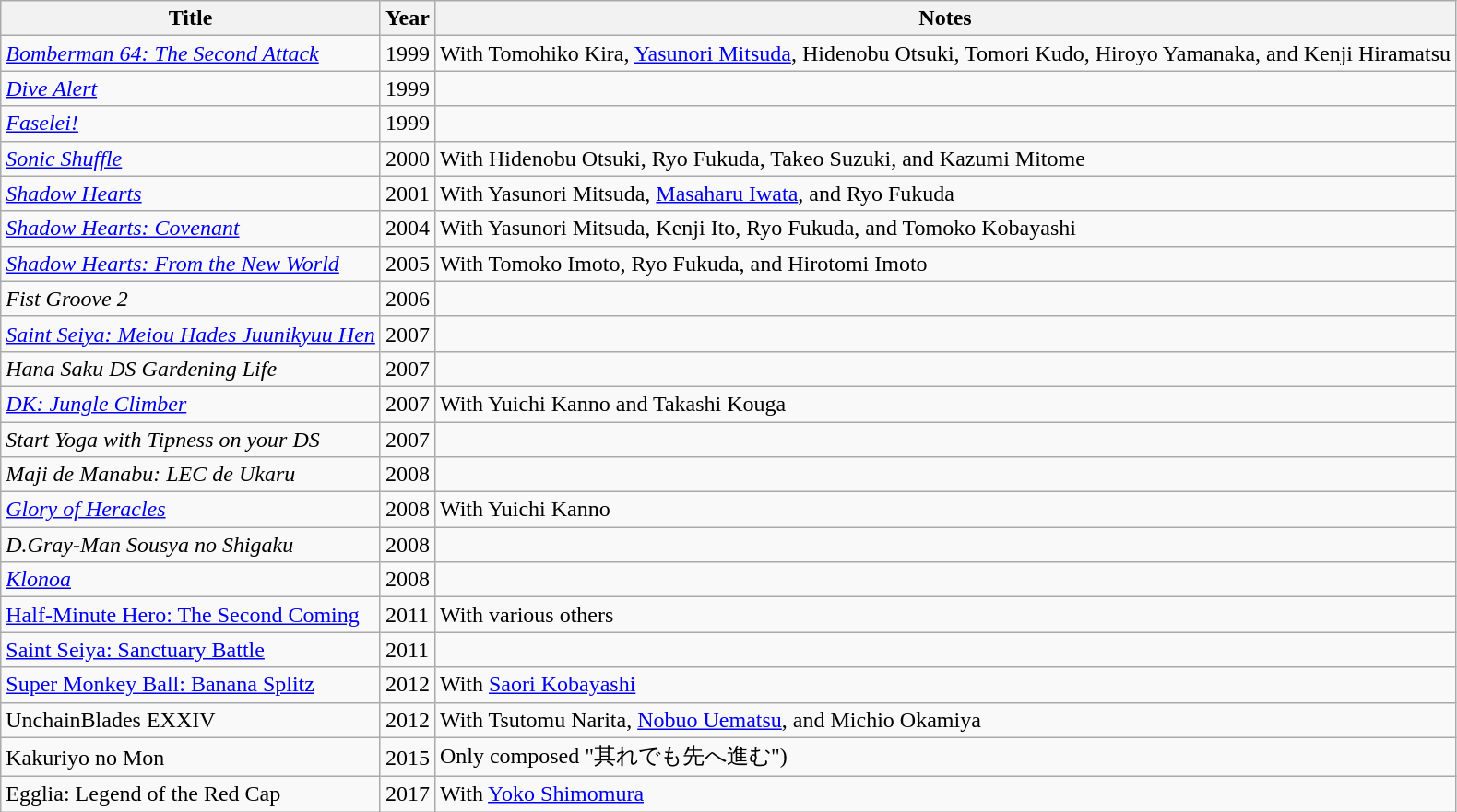<table class="wikitable">
<tr>
<th>Title</th>
<th>Year</th>
<th>Notes</th>
</tr>
<tr>
<td><em><a href='#'>Bomberman 64: The Second Attack</a></em></td>
<td>1999</td>
<td>With Tomohiko Kira, <a href='#'>Yasunori Mitsuda</a>, Hidenobu Otsuki, Tomori Kudo, Hiroyo Yamanaka, and Kenji Hiramatsu</td>
</tr>
<tr>
<td><em><a href='#'>Dive Alert</a></em></td>
<td>1999</td>
<td></td>
</tr>
<tr>
<td><em><a href='#'>Faselei!</a></em></td>
<td>1999</td>
<td></td>
</tr>
<tr>
<td><em><a href='#'>Sonic Shuffle</a></em></td>
<td>2000</td>
<td>With Hidenobu Otsuki, Ryo Fukuda, Takeo Suzuki, and Kazumi Mitome</td>
</tr>
<tr>
<td><em><a href='#'>Shadow Hearts</a></em></td>
<td>2001</td>
<td>With Yasunori Mitsuda, <a href='#'>Masaharu Iwata</a>, and Ryo Fukuda</td>
</tr>
<tr>
<td><em><a href='#'>Shadow Hearts: Covenant</a></em></td>
<td>2004</td>
<td>With Yasunori Mitsuda, Kenji Ito, Ryo Fukuda, and Tomoko Kobayashi</td>
</tr>
<tr>
<td><em><a href='#'>Shadow Hearts: From the New World</a></em></td>
<td>2005</td>
<td>With Tomoko Imoto, Ryo Fukuda, and Hirotomi Imoto</td>
</tr>
<tr>
<td><em>Fist Groove 2</em></td>
<td>2006</td>
<td></td>
</tr>
<tr>
<td><em><a href='#'>Saint Seiya: Meiou Hades Juunikyuu Hen</a></em></td>
<td>2007</td>
<td></td>
</tr>
<tr>
<td><em>Hana Saku DS Gardening Life</em></td>
<td>2007</td>
<td></td>
</tr>
<tr>
<td><em><a href='#'>DK: Jungle Climber</a></em></td>
<td>2007</td>
<td>With Yuichi Kanno and Takashi Kouga</td>
</tr>
<tr>
<td><em>Start Yoga with Tipness on your DS</em></td>
<td>2007</td>
<td></td>
</tr>
<tr>
<td><em>Maji de Manabu: LEC de Ukaru</em></td>
<td>2008</td>
<td></td>
</tr>
<tr>
<td><em><a href='#'>Glory of Heracles</a></em></td>
<td>2008</td>
<td>With Yuichi Kanno</td>
</tr>
<tr>
<td><em>D.Gray-Man Sousya no Shigaku</em></td>
<td>2008</td>
</tr>
<tr>
<td><em><a href='#'>Klonoa</a></td>
<td>2008</td>
<td></td>
</tr>
<tr>
<td></em><a href='#'>Half-Minute Hero: The Second Coming</a><em></td>
<td>2011</td>
<td>With various others</td>
</tr>
<tr>
<td></em><a href='#'>Saint Seiya: Sanctuary Battle</a><em></td>
<td>2011</td>
<td></td>
</tr>
<tr>
<td></em><a href='#'>Super Monkey Ball: Banana Splitz</a><em></td>
<td>2012</td>
<td>With <a href='#'>Saori Kobayashi</a></td>
</tr>
<tr>
<td></em>UnchainBlades EXXIV<em></td>
<td>2012</td>
<td>With Tsutomu Narita, <a href='#'>Nobuo Uematsu</a>, and Michio Okamiya</td>
</tr>
<tr>
<td></em>Kakuriyo no Mon<em></td>
<td>2015</td>
<td>Only composed "其れでも先へ進む")</td>
</tr>
<tr>
<td></em>Egglia: Legend of the Red Cap<em></td>
<td>2017</td>
<td>With <a href='#'>Yoko Shimomura</a></td>
</tr>
</table>
